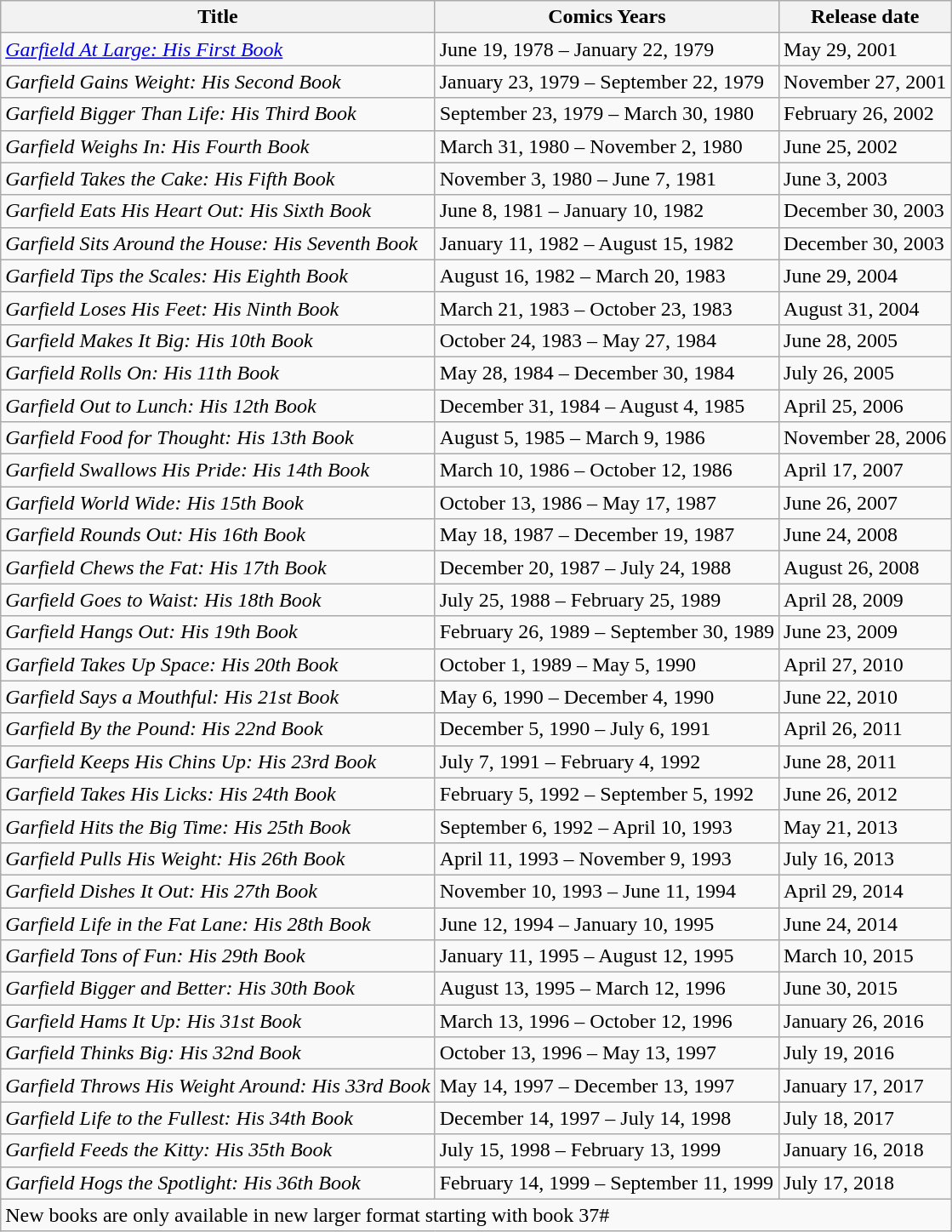<table class="wikitable">
<tr>
<th>Title</th>
<th>Comics Years</th>
<th>Release date</th>
</tr>
<tr>
<td><em><a href='#'>Garfield At Large: His First Book</a></em></td>
<td>June 19, 1978 – January 22, 1979</td>
<td>May 29, 2001</td>
</tr>
<tr>
<td><em>Garfield Gains Weight: His Second Book</em></td>
<td>January 23, 1979 – September 22, 1979</td>
<td>November 27, 2001</td>
</tr>
<tr>
<td><em>Garfield Bigger Than Life: His Third Book</em></td>
<td>September 23, 1979 – March 30, 1980</td>
<td>February 26, 2002</td>
</tr>
<tr>
<td><em>Garfield Weighs In: His Fourth Book</em></td>
<td>March 31, 1980 – November 2, 1980</td>
<td>June 25, 2002</td>
</tr>
<tr>
<td><em>Garfield Takes the Cake: His Fifth Book</em></td>
<td>November 3, 1980 – June 7, 1981</td>
<td>June 3, 2003</td>
</tr>
<tr>
<td><em>Garfield Eats His Heart Out: His Sixth Book</em></td>
<td>June 8, 1981 – January 10, 1982</td>
<td>December 30, 2003</td>
</tr>
<tr>
<td><em>Garfield Sits Around the House: His Seventh Book</em></td>
<td>January 11, 1982 – August 15, 1982</td>
<td>December 30, 2003</td>
</tr>
<tr>
<td><em>Garfield Tips the Scales: His Eighth Book</em></td>
<td>August 16, 1982 – March 20, 1983</td>
<td>June 29, 2004</td>
</tr>
<tr>
<td><em>Garfield Loses His Feet: His Ninth Book</em></td>
<td>March 21, 1983 – October 23, 1983</td>
<td>August 31, 2004</td>
</tr>
<tr>
<td><em>Garfield Makes It Big: His 10th Book</em></td>
<td>October 24, 1983 – May 27, 1984</td>
<td>June 28, 2005</td>
</tr>
<tr>
<td><em>Garfield Rolls On: His 11th Book</em></td>
<td>May 28, 1984 – December 30, 1984</td>
<td>July 26, 2005</td>
</tr>
<tr>
<td><em>Garfield Out to Lunch: His 12th Book</em></td>
<td>December 31, 1984 – August 4, 1985</td>
<td>April 25, 2006</td>
</tr>
<tr>
<td><em>Garfield Food for Thought: His 13th Book</em></td>
<td>August 5, 1985 – March 9, 1986</td>
<td>November 28, 2006</td>
</tr>
<tr>
<td><em>Garfield Swallows His Pride: His 14th Book</em></td>
<td>March 10, 1986 – October 12, 1986</td>
<td>April 17, 2007</td>
</tr>
<tr>
<td><em>Garfield World Wide: His 15th Book</em></td>
<td>October 13, 1986 – May 17, 1987</td>
<td>June 26, 2007</td>
</tr>
<tr>
<td><em>Garfield Rounds Out: His 16th Book</em></td>
<td>May 18, 1987 – December 19, 1987</td>
<td>June 24, 2008</td>
</tr>
<tr>
<td><em>Garfield Chews the Fat: His 17th Book</em></td>
<td>December 20, 1987 – July 24, 1988</td>
<td>August 26, 2008</td>
</tr>
<tr>
<td><em>Garfield Goes to Waist: His 18th Book</em></td>
<td>July 25, 1988 – February 25, 1989</td>
<td>April 28, 2009</td>
</tr>
<tr>
<td><em>Garfield Hangs Out: His 19th Book</em></td>
<td>February 26, 1989 – September 30, 1989</td>
<td>June 23, 2009</td>
</tr>
<tr>
<td><em>Garfield Takes Up Space: His 20th Book</em></td>
<td>October 1, 1989 – May 5, 1990</td>
<td>April 27, 2010</td>
</tr>
<tr>
<td><em>Garfield Says a Mouthful: His 21st Book</em></td>
<td>May 6, 1990 – December 4, 1990</td>
<td>June 22, 2010</td>
</tr>
<tr>
<td><em>Garfield By the Pound: His 22nd Book</em></td>
<td>December 5, 1990 – July 6, 1991</td>
<td>April 26, 2011</td>
</tr>
<tr>
<td><em>Garfield Keeps His Chins Up: His 23rd Book</em></td>
<td>July 7, 1991 – February 4, 1992</td>
<td>June 28, 2011</td>
</tr>
<tr>
<td><em>Garfield Takes His Licks: His 24th Book</em></td>
<td>February 5, 1992 – September 5, 1992</td>
<td>June 26, 2012</td>
</tr>
<tr>
<td><em>Garfield Hits the Big Time: His 25th Book</em></td>
<td>September 6, 1992 – April 10, 1993</td>
<td>May 21, 2013</td>
</tr>
<tr>
<td><em>Garfield Pulls His Weight: His 26th Book</em></td>
<td>April 11, 1993 – November 9, 1993</td>
<td>July 16, 2013</td>
</tr>
<tr>
<td><em>Garfield Dishes It Out: His 27th Book</em></td>
<td>November 10, 1993 – June 11, 1994</td>
<td>April 29, 2014</td>
</tr>
<tr>
<td><em>Garfield Life in the Fat Lane: His 28th Book</em></td>
<td>June 12, 1994 – January 10, 1995</td>
<td>June 24, 2014</td>
</tr>
<tr>
<td><em>Garfield Tons of Fun: His 29th Book</em></td>
<td>January 11, 1995 – August 12, 1995</td>
<td>March 10, 2015</td>
</tr>
<tr>
<td><em>Garfield Bigger and Better: His 30th Book</em></td>
<td>August 13, 1995 – March 12, 1996</td>
<td>June 30, 2015</td>
</tr>
<tr>
<td><em>Garfield Hams It Up: His 31st Book</em></td>
<td>March 13, 1996 – October 12, 1996</td>
<td>January 26, 2016</td>
</tr>
<tr>
<td><em>Garfield Thinks Big: His 32nd Book</em></td>
<td>October 13, 1996 – May 13, 1997</td>
<td>July 19, 2016</td>
</tr>
<tr>
<td><em>Garfield Throws His Weight Around: His 33rd Book</em></td>
<td>May 14, 1997 – December 13, 1997</td>
<td>January 17, 2017</td>
</tr>
<tr>
<td><em>Garfield Life to the Fullest: His 34th Book</em></td>
<td>December 14, 1997 – July 14, 1998</td>
<td>July 18, 2017</td>
</tr>
<tr>
<td><em>Garfield Feeds the Kitty: His 35th Book</em></td>
<td>July 15, 1998 – February 13, 1999</td>
<td>January 16, 2018</td>
</tr>
<tr>
<td><em>Garfield Hogs the Spotlight: His 36th Book</em></td>
<td>February 14, 1999 – September 11, 1999</td>
<td>July 17, 2018</td>
</tr>
<tr>
<td colspan=3>New books are only available in new larger format starting with book 37#</td>
</tr>
</table>
